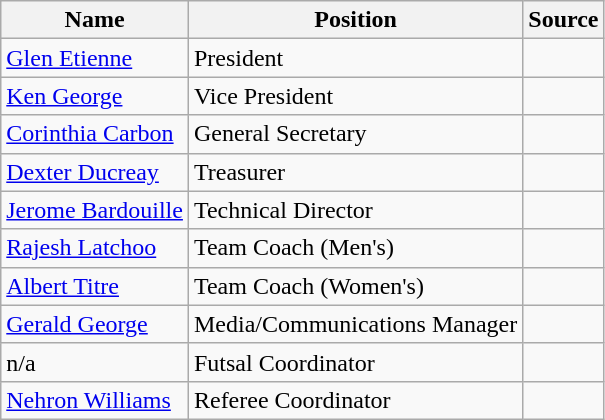<table class="wikitable">
<tr>
<th>Name</th>
<th>Position</th>
<th>Source</th>
</tr>
<tr>
<td> <a href='#'>Glen Etienne</a></td>
<td>President</td>
<td></td>
</tr>
<tr>
<td> <a href='#'>Ken George</a></td>
<td>Vice President</td>
<td></td>
</tr>
<tr>
<td> <a href='#'>Corinthia Carbon</a></td>
<td>General Secretary</td>
<td></td>
</tr>
<tr>
<td> <a href='#'>Dexter Ducreay</a></td>
<td>Treasurer</td>
<td></td>
</tr>
<tr>
<td> <a href='#'>Jerome Bardouille</a></td>
<td>Technical Director</td>
<td></td>
</tr>
<tr>
<td> <a href='#'>Rajesh Latchoo</a></td>
<td>Team Coach (Men's)</td>
<td></td>
</tr>
<tr>
<td> <a href='#'>Albert Titre</a></td>
<td>Team Coach (Women's)</td>
<td></td>
</tr>
<tr>
<td> <a href='#'>Gerald George</a></td>
<td>Media/Communications Manager</td>
<td></td>
</tr>
<tr>
<td>n/a</td>
<td>Futsal Coordinator</td>
<td></td>
</tr>
<tr>
<td> <a href='#'>Nehron Williams</a></td>
<td>Referee Coordinator</td>
<td></td>
</tr>
</table>
